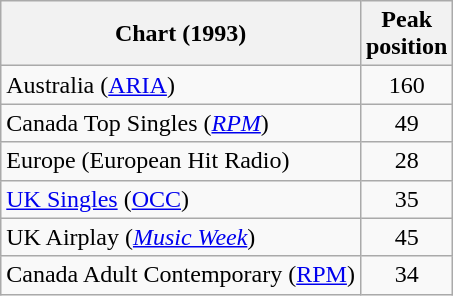<table class="wikitable sortable">
<tr>
<th>Chart (1993)</th>
<th>Peak<br>position</th>
</tr>
<tr>
<td>Australia (<a href='#'>ARIA</a>)</td>
<td style="text-align:center;">160</td>
</tr>
<tr>
<td>Canada Top Singles (<em><a href='#'>RPM</a></em>)</td>
<td style="text-align:center;">49</td>
</tr>
<tr>
<td>Europe (European Hit Radio)</td>
<td style="text-align:center;">28</td>
</tr>
<tr>
<td><a href='#'>UK Singles</a> (<a href='#'>OCC</a>)</td>
<td style="text-align:center;">35</td>
</tr>
<tr>
<td>UK Airplay (<em><a href='#'>Music Week</a></em>)</td>
<td style="text-align:center;">45</td>
</tr>
<tr>
<td align="left">Canada Adult Contemporary (<a href='#'>RPM</a>)</td>
<td align="center">34</td>
</tr>
</table>
